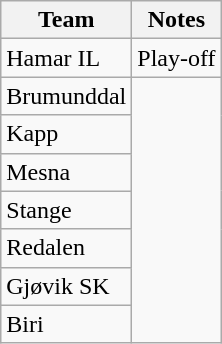<table class="wikitable">
<tr>
<th>Team</th>
<th>Notes</th>
</tr>
<tr>
<td>Hamar IL</td>
<td>Play-off</td>
</tr>
<tr>
<td>Brumunddal</td>
</tr>
<tr>
<td>Kapp</td>
</tr>
<tr>
<td>Mesna</td>
</tr>
<tr>
<td>Stange</td>
</tr>
<tr>
<td>Redalen</td>
</tr>
<tr>
<td>Gjøvik SK</td>
</tr>
<tr>
<td>Biri</td>
</tr>
</table>
